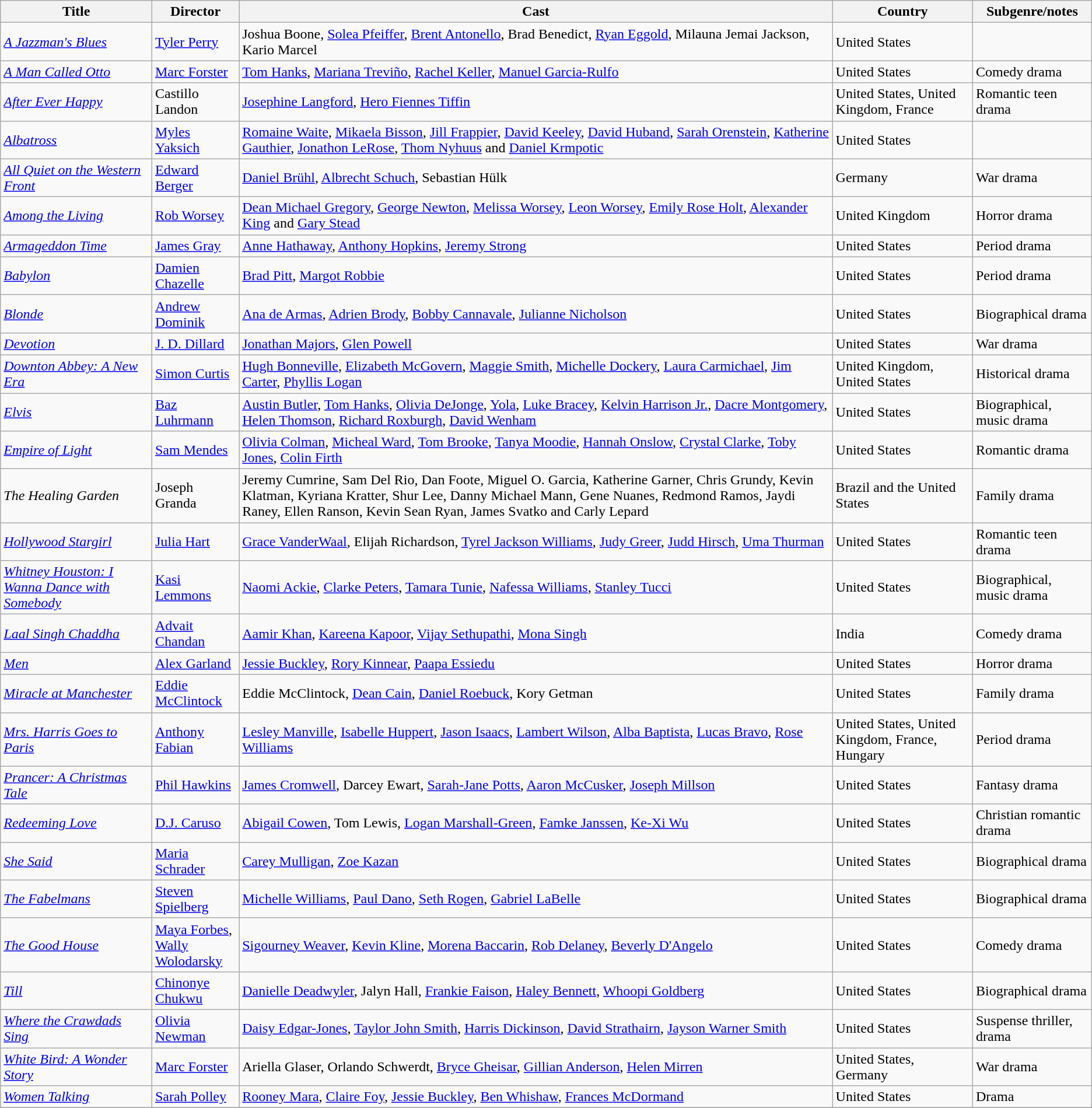<table class="wikitable sortable">
<tr>
<th>Title</th>
<th>Director</th>
<th>Cast</th>
<th>Country</th>
<th>Subgenre/notes</th>
</tr>
<tr>
<td><em><a href='#'>A Jazzman's Blues</a></em></td>
<td><a href='#'>Tyler Perry</a></td>
<td>Joshua Boone, <a href='#'>Solea Pfeiffer</a>, <a href='#'>Brent Antonello</a>, Brad Benedict, <a href='#'>Ryan Eggold</a>, Milauna Jemai Jackson, Kario Marcel</td>
<td>United States</td>
<td></td>
</tr>
<tr>
<td><em><a href='#'>A Man Called Otto</a></em></td>
<td><a href='#'>Marc Forster</a></td>
<td><a href='#'>Tom Hanks</a>, <a href='#'>Mariana Treviño</a>, <a href='#'>Rachel Keller</a>, <a href='#'>Manuel Garcia-Rulfo</a></td>
<td>United States</td>
<td>Comedy drama</td>
</tr>
<tr>
<td><em><a href='#'>After Ever Happy</a></em></td>
<td>Castillo Landon</td>
<td><a href='#'>Josephine Langford</a>, <a href='#'>Hero Fiennes Tiffin</a></td>
<td>United States, United Kingdom, France</td>
<td>Romantic teen drama</td>
</tr>
<tr>
<td><em><a href='#'>Albatross</a></em></td>
<td><a href='#'>Myles Yaksich</a></td>
<td><a href='#'>Romaine Waite</a>, <a href='#'>Mikaela Bisson</a>, <a href='#'>Jill Frappier</a>, <a href='#'>David Keeley</a>, <a href='#'>David Huband</a>, <a href='#'>Sarah Orenstein</a>, <a href='#'>Katherine Gauthier</a>, <a href='#'>Jonathon LeRose</a>, <a href='#'>Thom Nyhuus</a> and <a href='#'>Daniel Krmpotic</a></td>
<td>United States</td>
<td></td>
</tr>
<tr>
<td><em><a href='#'>All Quiet on the Western Front</a></em></td>
<td><a href='#'>Edward Berger</a></td>
<td><a href='#'>Daniel Brühl</a>, <a href='#'>Albrecht Schuch</a>, Sebastian Hülk</td>
<td>Germany</td>
<td>War drama</td>
</tr>
<tr>
<td><em><a href='#'>Among the Living</a></em></td>
<td><a href='#'>Rob Worsey</a></td>
<td><a href='#'>Dean Michael Gregory</a>, <a href='#'>George Newton</a>, <a href='#'>Melissa Worsey</a>, <a href='#'>Leon Worsey</a>, <a href='#'>Emily Rose Holt</a>, <a href='#'>Alexander King</a> and <a href='#'>Gary Stead</a></td>
<td>United Kingdom</td>
<td>Horror drama</td>
</tr>
<tr>
<td><em><a href='#'>Armageddon Time</a></em></td>
<td><a href='#'>James Gray</a></td>
<td><a href='#'>Anne Hathaway</a>, <a href='#'>Anthony Hopkins</a>, <a href='#'>Jeremy Strong</a></td>
<td>United States</td>
<td>Period drama</td>
</tr>
<tr>
<td><em><a href='#'>Babylon</a></em></td>
<td><a href='#'>Damien Chazelle</a></td>
<td><a href='#'>Brad Pitt</a>, <a href='#'>Margot Robbie</a></td>
<td>United States</td>
<td>Period drama</td>
</tr>
<tr>
<td><em><a href='#'>Blonde</a></em></td>
<td><a href='#'>Andrew Dominik</a></td>
<td><a href='#'>Ana de Armas</a>, <a href='#'>Adrien Brody</a>, <a href='#'>Bobby Cannavale</a>, <a href='#'>Julianne Nicholson</a></td>
<td>United States</td>
<td>Biographical drama</td>
</tr>
<tr>
<td><em><a href='#'>Devotion</a></em></td>
<td><a href='#'>J. D. Dillard</a></td>
<td><a href='#'>Jonathan Majors</a>, <a href='#'>Glen Powell</a></td>
<td>United States</td>
<td>War drama</td>
</tr>
<tr>
<td><em><a href='#'>Downton Abbey: A New Era</a></em></td>
<td><a href='#'>Simon Curtis</a></td>
<td><a href='#'>Hugh Bonneville</a>, <a href='#'>Elizabeth McGovern</a>, <a href='#'>Maggie Smith</a>, <a href='#'>Michelle Dockery</a>, <a href='#'>Laura Carmichael</a>, <a href='#'>Jim Carter</a>, <a href='#'>Phyllis Logan</a></td>
<td>United Kingdom, United States</td>
<td>Historical drama</td>
</tr>
<tr>
<td><em><a href='#'>Elvis</a></em></td>
<td><a href='#'>Baz Luhrmann</a></td>
<td><a href='#'>Austin Butler</a>, <a href='#'>Tom Hanks</a>, <a href='#'>Olivia DeJonge</a>, <a href='#'>Yola</a>, <a href='#'>Luke Bracey</a>, <a href='#'>Kelvin Harrison Jr.</a>, <a href='#'>Dacre Montgomery</a>, <a href='#'>Helen Thomson</a>, <a href='#'>Richard Roxburgh</a>, <a href='#'>David Wenham</a></td>
<td>United States</td>
<td>Biographical, music drama</td>
</tr>
<tr>
<td><em><a href='#'>Empire of Light</a></em></td>
<td><a href='#'>Sam Mendes</a></td>
<td><a href='#'>Olivia Colman</a>, <a href='#'>Micheal Ward</a>, <a href='#'>Tom Brooke</a>, <a href='#'>Tanya Moodie</a>, <a href='#'>Hannah Onslow</a>, <a href='#'>Crystal Clarke</a>, <a href='#'>Toby Jones</a>, <a href='#'>Colin Firth</a></td>
<td>United States</td>
<td>Romantic drama</td>
</tr>
<tr>
<td><em>The Healing Garden</em></td>
<td>Joseph Granda</td>
<td>Jeremy Cumrine, Sam Del Rio, Dan Foote, Miguel O. Garcia, Katherine Garner, Chris Grundy, Kevin Klatman, Kyriana Kratter, Shur Lee, Danny Michael Mann, Gene Nuanes, Redmond Ramos, Jaydi Raney, Ellen Ranson, Kevin Sean Ryan, James Svatko and Carly Lepard</td>
<td>Brazil and the United States</td>
<td>Family drama</td>
</tr>
<tr>
<td><em><a href='#'>Hollywood Stargirl</a></em></td>
<td><a href='#'>Julia Hart</a></td>
<td><a href='#'>Grace VanderWaal</a>, Elijah Richardson, <a href='#'>Tyrel Jackson Williams</a>, <a href='#'>Judy Greer</a>, <a href='#'>Judd Hirsch</a>, <a href='#'>Uma Thurman</a></td>
<td>United States</td>
<td>Romantic teen drama</td>
</tr>
<tr>
<td><em><a href='#'>Whitney Houston: I Wanna Dance with Somebody</a></em></td>
<td><a href='#'>Kasi Lemmons</a></td>
<td><a href='#'>Naomi Ackie</a>, <a href='#'>Clarke Peters</a>, <a href='#'>Tamara Tunie</a>, <a href='#'>Nafessa Williams</a>, <a href='#'>Stanley Tucci</a></td>
<td>United States</td>
<td>Biographical, music drama</td>
</tr>
<tr>
<td><em><a href='#'>Laal Singh Chaddha</a></em></td>
<td><a href='#'>Advait Chandan</a></td>
<td><a href='#'>Aamir Khan</a>, <a href='#'>Kareena Kapoor</a>, <a href='#'>Vijay Sethupathi</a>, <a href='#'>Mona Singh</a></td>
<td>India</td>
<td>Comedy drama</td>
</tr>
<tr>
<td><em><a href='#'>Men</a></em></td>
<td><a href='#'>Alex Garland</a></td>
<td><a href='#'>Jessie Buckley</a>, <a href='#'>Rory Kinnear</a>, <a href='#'>Paapa Essiedu</a></td>
<td>United States</td>
<td>Horror drama</td>
</tr>
<tr>
<td><em><a href='#'>Miracle at Manchester</a></em></td>
<td><a href='#'>Eddie McClintock</a></td>
<td>Eddie McClintock, <a href='#'>Dean Cain</a>, <a href='#'>Daniel Roebuck</a>, Kory Getman</td>
<td>United States</td>
<td>Family drama</td>
</tr>
<tr>
<td><em><a href='#'>Mrs. Harris Goes to Paris</a></em></td>
<td><a href='#'>Anthony Fabian</a></td>
<td><a href='#'>Lesley Manville</a>, <a href='#'>Isabelle Huppert</a>, <a href='#'>Jason Isaacs</a>, <a href='#'>Lambert Wilson</a>, <a href='#'>Alba Baptista</a>, <a href='#'>Lucas Bravo</a>, <a href='#'>Rose Williams</a></td>
<td>United States, United Kingdom, France, Hungary</td>
<td>Period drama</td>
</tr>
<tr>
<td><em><a href='#'>Prancer: A Christmas Tale</a></em></td>
<td><a href='#'>Phil Hawkins</a></td>
<td><a href='#'>James Cromwell</a>, Darcey Ewart, <a href='#'>Sarah-Jane Potts</a>, <a href='#'>Aaron McCusker</a>, <a href='#'>Joseph Millson</a></td>
<td>United States</td>
<td>Fantasy drama</td>
</tr>
<tr>
<td><em><a href='#'>Redeeming Love</a></em></td>
<td><a href='#'>D.J. Caruso</a></td>
<td><a href='#'>Abigail Cowen</a>, Tom Lewis, <a href='#'>Logan Marshall-Green</a>, <a href='#'>Famke Janssen</a>, <a href='#'>Ke-Xi Wu</a></td>
<td>United States</td>
<td>Christian romantic drama</td>
</tr>
<tr>
<td><em><a href='#'>She Said</a></em></td>
<td><a href='#'>Maria Schrader</a></td>
<td><a href='#'>Carey Mulligan</a>, <a href='#'>Zoe Kazan</a></td>
<td>United States</td>
<td>Biographical drama</td>
</tr>
<tr>
<td><em><a href='#'>The Fabelmans</a></em></td>
<td><a href='#'>Steven Spielberg</a></td>
<td><a href='#'>Michelle Williams</a>, <a href='#'>Paul Dano</a>, <a href='#'>Seth Rogen</a>, <a href='#'>Gabriel LaBelle</a></td>
<td>United States</td>
<td>Biographical drama</td>
</tr>
<tr>
<td><em><a href='#'>The Good House</a></em></td>
<td><a href='#'>Maya Forbes</a>,<br><a href='#'>Wally Wolodarsky</a></td>
<td><a href='#'>Sigourney Weaver</a>, <a href='#'>Kevin Kline</a>, <a href='#'>Morena Baccarin</a>, <a href='#'>Rob Delaney</a>, <a href='#'>Beverly D'Angelo</a></td>
<td>United States</td>
<td>Comedy drama</td>
</tr>
<tr>
<td><em><a href='#'>Till</a></em></td>
<td><a href='#'>Chinonye Chukwu</a></td>
<td><a href='#'>Danielle Deadwyler</a>, Jalyn Hall, <a href='#'>Frankie Faison</a>, <a href='#'>Haley Bennett</a>, <a href='#'>Whoopi Goldberg</a></td>
<td>United States</td>
<td>Biographical drama</td>
</tr>
<tr>
<td><em><a href='#'>Where the Crawdads Sing</a></em></td>
<td><a href='#'>Olivia Newman</a></td>
<td><a href='#'>Daisy Edgar-Jones</a>, <a href='#'>Taylor John Smith</a>, <a href='#'>Harris Dickinson</a>, <a href='#'>David Strathairn</a>, <a href='#'>Jayson Warner Smith</a></td>
<td>United States</td>
<td>Suspense thriller, drama</td>
</tr>
<tr>
<td><em><a href='#'>White Bird: A Wonder Story</a></em></td>
<td><a href='#'>Marc Forster</a></td>
<td>Ariella Glaser, Orlando Schwerdt, <a href='#'>Bryce Gheisar</a>, <a href='#'>Gillian Anderson</a>, <a href='#'>Helen Mirren</a></td>
<td>United States, Germany</td>
<td>War drama</td>
</tr>
<tr>
<td><em><a href='#'>Women Talking</a></em></td>
<td><a href='#'>Sarah Polley</a></td>
<td><a href='#'>Rooney Mara</a>, <a href='#'>Claire Foy</a>, <a href='#'>Jessie Buckley</a>, <a href='#'>Ben Whishaw</a>, <a href='#'>Frances McDormand</a></td>
<td>United States</td>
<td>Drama</td>
</tr>
<tr>
</tr>
</table>
